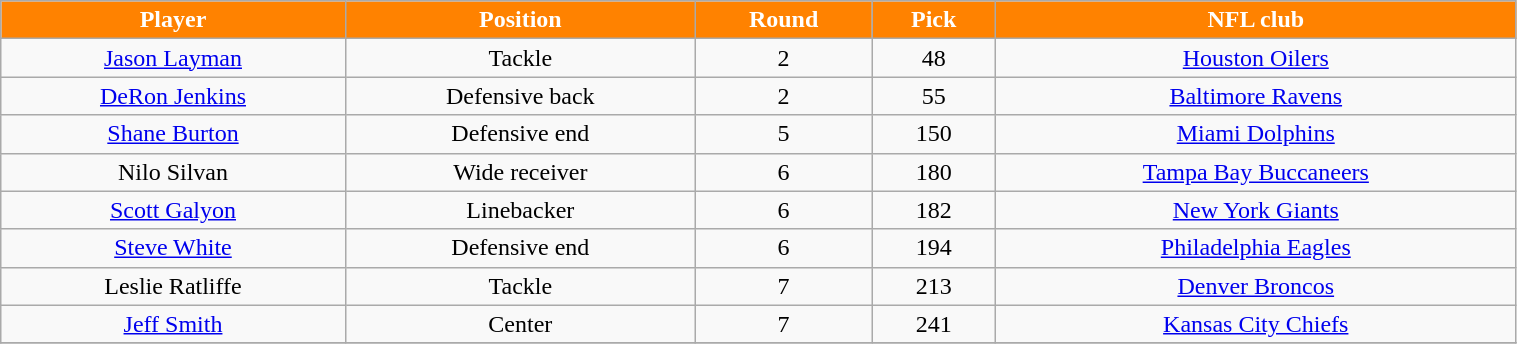<table class="wikitable" width="80%">
<tr align="center"  style="background:#FF8200;color:#FFFFFF;">
<td><strong>Player</strong></td>
<td><strong>Position</strong></td>
<td><strong>Round</strong></td>
<td><strong>Pick</strong></td>
<td><strong>NFL club</strong></td>
</tr>
<tr align="center" bgcolor="">
<td><a href='#'>Jason Layman</a></td>
<td>Tackle</td>
<td>2</td>
<td>48</td>
<td><a href='#'>Houston Oilers</a></td>
</tr>
<tr align="center" bgcolor="">
<td><a href='#'>DeRon Jenkins</a></td>
<td>Defensive back</td>
<td>2</td>
<td>55</td>
<td><a href='#'>Baltimore Ravens</a></td>
</tr>
<tr align="center" bgcolor="">
<td><a href='#'>Shane Burton</a></td>
<td>Defensive end</td>
<td>5</td>
<td>150</td>
<td><a href='#'>Miami Dolphins</a></td>
</tr>
<tr align="center" bgcolor="">
<td>Nilo Silvan</td>
<td>Wide receiver</td>
<td>6</td>
<td>180</td>
<td><a href='#'>Tampa Bay Buccaneers</a></td>
</tr>
<tr align="center" bgcolor="">
<td><a href='#'>Scott Galyon</a></td>
<td>Linebacker</td>
<td>6</td>
<td>182</td>
<td><a href='#'>New York Giants</a></td>
</tr>
<tr align="center" bgcolor="">
<td><a href='#'>Steve White</a></td>
<td>Defensive end</td>
<td>6</td>
<td>194</td>
<td><a href='#'>Philadelphia Eagles</a></td>
</tr>
<tr align="center" bgcolor="">
<td>Leslie Ratliffe</td>
<td>Tackle</td>
<td>7</td>
<td>213</td>
<td><a href='#'>Denver Broncos</a></td>
</tr>
<tr align="center" bgcolor="">
<td><a href='#'>Jeff Smith</a></td>
<td>Center</td>
<td>7</td>
<td>241</td>
<td><a href='#'>Kansas City Chiefs</a></td>
</tr>
<tr align="center" bgcolor="">
</tr>
</table>
